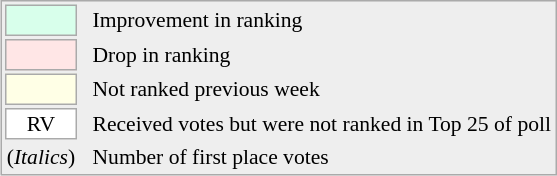<table align=right style="font-size:90%; border:1px solid #aaaaaa; white-space:nowrap; background:#eeeeee;">
<tr>
<td style="background:#d8ffeb; width:20px; border:1px solid #aaaaaa;"> </td>
<td rowspan=5> </td>
<td>Improvement in ranking</td>
</tr>
<tr>
<td style="background:#ffe6e6; width:20px; border:1px solid #aaaaaa;"> </td>
<td>Drop in ranking</td>
</tr>
<tr>
<td style="background:#ffffe6; width:20px; border:1px solid #aaaaaa;"> </td>
<td>Not ranked previous week</td>
</tr>
<tr>
<td align=center style="width:20px; border:1px solid #aaaaaa; background:white;">RV</td>
<td>Received votes but were not ranked in Top 25 of poll</td>
</tr>
<tr>
<td>(<em>Italics</em>)</td>
<td>Number of first place votes</td>
</tr>
</table>
